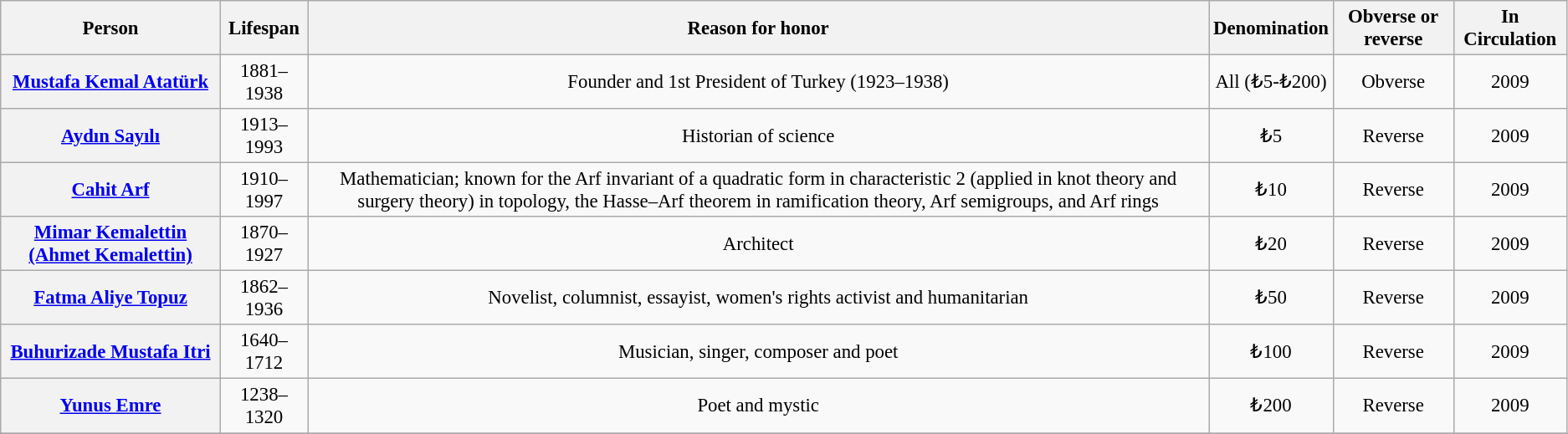<table class="wikitable" style="font-size: 95%; text-align:center;">
<tr>
<th>Person</th>
<th>Lifespan</th>
<th>Reason for honor</th>
<th>Denomination</th>
<th>Obverse or reverse</th>
<th>In Circulation</th>
</tr>
<tr>
<th><a href='#'>Mustafa Kemal Atatürk</a></th>
<td>1881–1938</td>
<td>Founder and 1st President of Turkey (1923–1938)</td>
<td>All (₺5-₺200)</td>
<td>Obverse</td>
<td>2009</td>
</tr>
<tr>
<th><a href='#'>Aydın Sayılı</a></th>
<td>1913–1993</td>
<td>Historian of science</td>
<td>₺5</td>
<td>Reverse</td>
<td>2009</td>
</tr>
<tr>
<th><a href='#'>Cahit Arf</a></th>
<td>1910–1997</td>
<td>Mathematician; known for the Arf invariant of a quadratic form in characteristic 2 (applied in knot theory and surgery theory) in topology, the Hasse–Arf theorem in ramification theory, Arf semigroups, and Arf rings</td>
<td>₺10</td>
<td>Reverse</td>
<td>2009</td>
</tr>
<tr>
<th><a href='#'>Mimar Kemalettin (Ahmet Kemalettin)</a></th>
<td>1870–1927</td>
<td>Architect</td>
<td>₺20</td>
<td>Reverse</td>
<td>2009</td>
</tr>
<tr>
<th><a href='#'>Fatma Aliye Topuz</a></th>
<td>1862–1936</td>
<td>Novelist, columnist, essayist, women's rights activist and humanitarian</td>
<td>₺50</td>
<td>Reverse</td>
<td>2009</td>
</tr>
<tr>
<th><a href='#'>Buhurizade Mustafa Itri</a></th>
<td>1640–1712</td>
<td>Musician, singer, composer and poet</td>
<td>₺100</td>
<td>Reverse</td>
<td>2009</td>
</tr>
<tr>
<th><a href='#'>Yunus Emre</a></th>
<td>1238–1320</td>
<td>Poet and mystic</td>
<td>₺200</td>
<td>Reverse</td>
<td>2009</td>
</tr>
<tr>
</tr>
</table>
